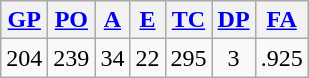<table class="wikitable">
<tr>
<th><a href='#'>GP</a></th>
<th><a href='#'>PO</a></th>
<th><a href='#'>A</a></th>
<th><a href='#'>E</a></th>
<th><a href='#'>TC</a></th>
<th><a href='#'>DP</a></th>
<th><a href='#'>FA</a></th>
</tr>
<tr align=center>
<td>204</td>
<td>239</td>
<td>34</td>
<td>22</td>
<td>295</td>
<td>3</td>
<td>.925</td>
</tr>
</table>
